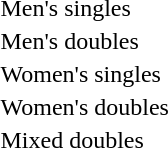<table>
<tr>
<td>Men's singles <br></td>
<td></td>
<td></td>
<td></td>
</tr>
<tr>
<td>Men's doubles <br></td>
<td></td>
<td></td>
<td></td>
</tr>
<tr>
<td>Women's singles <br></td>
<td></td>
<td></td>
<td></td>
</tr>
<tr>
<td>Women's doubles <br></td>
<td></td>
<td></td>
<td></td>
</tr>
<tr>
<td>Mixed doubles <br></td>
<td></td>
<td></td>
<td></td>
</tr>
</table>
